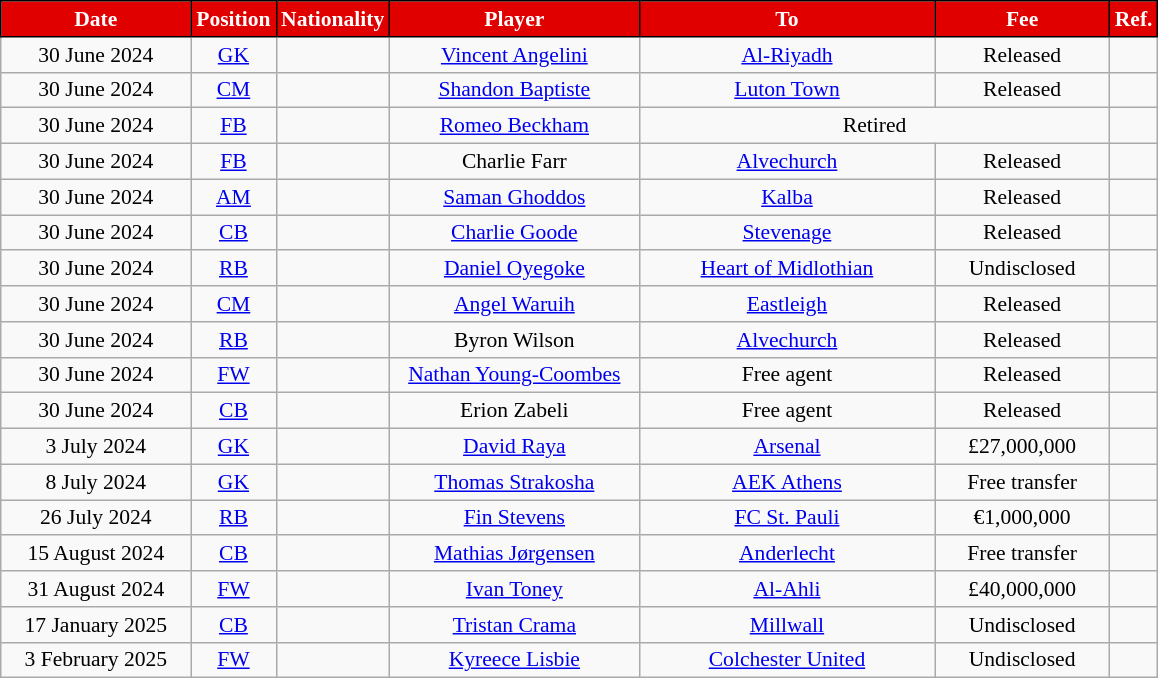<table class="wikitable" style="text-align:center; font-size:90%; ">
<tr>
<th style="background:#E00000;color:white;border:1px solid black; width:120px;">Date</th>
<th style="background:#E00000;color:white;border:1px solid black; width:50px;">Position</th>
<th style="background:#E00000;color:white;border:1px solid black; width:50px;">Nationality</th>
<th style="background:#E00000;color:white;border:1px solid black; width:160px;">Player</th>
<th style="background:#E00000;color:white;border:1px solid black; width:190px;">To</th>
<th style="background:#E00000;color:white;border:1px solid black; width:110px;">Fee</th>
<th style="background:#E00000;color:white;border:1px solid black; width:25px;">Ref.</th>
</tr>
<tr>
<td>30 June 2024</td>
<td><a href='#'>GK</a></td>
<td></td>
<td><a href='#'>Vincent Angelini</a></td>
<td> <a href='#'>Al-Riyadh</a></td>
<td>Released</td>
<td></td>
</tr>
<tr>
<td>30 June 2024</td>
<td><a href='#'>CM</a></td>
<td></td>
<td><a href='#'>Shandon Baptiste</a></td>
<td> <a href='#'>Luton Town</a></td>
<td>Released</td>
<td></td>
</tr>
<tr>
<td>30 June 2024</td>
<td><a href='#'>FB</a></td>
<td></td>
<td><a href='#'>Romeo Beckham</a></td>
<td colspan="2">Retired</td>
<td></td>
</tr>
<tr>
<td>30 June 2024</td>
<td><a href='#'>FB</a></td>
<td></td>
<td>Charlie Farr</td>
<td> <a href='#'>Alvechurch</a></td>
<td>Released</td>
<td></td>
</tr>
<tr>
<td>30 June 2024</td>
<td><a href='#'>AM</a></td>
<td></td>
<td><a href='#'>Saman Ghoddos</a></td>
<td> <a href='#'>Kalba</a></td>
<td>Released</td>
<td></td>
</tr>
<tr>
<td>30 June 2024</td>
<td><a href='#'>CB</a></td>
<td></td>
<td><a href='#'>Charlie Goode</a></td>
<td> <a href='#'>Stevenage</a></td>
<td>Released</td>
<td></td>
</tr>
<tr>
<td>30 June 2024</td>
<td><a href='#'>RB</a></td>
<td></td>
<td><a href='#'>Daniel Oyegoke</a></td>
<td> <a href='#'>Heart of Midlothian</a></td>
<td>Undisclosed</td>
<td></td>
</tr>
<tr>
<td>30 June 2024</td>
<td><a href='#'>CM</a></td>
<td></td>
<td><a href='#'>Angel Waruih</a></td>
<td> <a href='#'>Eastleigh</a></td>
<td>Released</td>
<td></td>
</tr>
<tr>
<td>30 June 2024</td>
<td><a href='#'>RB</a></td>
<td></td>
<td>Byron Wilson</td>
<td> <a href='#'>Alvechurch</a></td>
<td>Released</td>
<td></td>
</tr>
<tr>
<td>30 June 2024</td>
<td><a href='#'>FW</a></td>
<td></td>
<td><a href='#'>Nathan Young-Coombes</a></td>
<td>Free agent</td>
<td>Released</td>
<td></td>
</tr>
<tr>
<td>30 June 2024</td>
<td><a href='#'>CB</a></td>
<td></td>
<td>Erion Zabeli</td>
<td>Free agent</td>
<td>Released</td>
<td></td>
</tr>
<tr>
<td>3 July 2024</td>
<td><a href='#'>GK</a></td>
<td></td>
<td><a href='#'>David Raya</a></td>
<td> <a href='#'>Arsenal</a></td>
<td>£27,000,000</td>
<td></td>
</tr>
<tr>
<td>8 July 2024</td>
<td><a href='#'>GK</a></td>
<td></td>
<td><a href='#'>Thomas Strakosha</a></td>
<td> <a href='#'>AEK Athens</a></td>
<td>Free transfer</td>
<td></td>
</tr>
<tr>
<td>26 July 2024</td>
<td><a href='#'>RB</a></td>
<td></td>
<td><a href='#'>Fin Stevens</a></td>
<td> <a href='#'>FC St. Pauli</a></td>
<td>€1,000,000</td>
<td></td>
</tr>
<tr>
<td>15 August 2024</td>
<td><a href='#'>CB</a></td>
<td></td>
<td><a href='#'>Mathias Jørgensen</a></td>
<td> <a href='#'>Anderlecht</a></td>
<td>Free transfer</td>
<td></td>
</tr>
<tr>
<td>31 August 2024</td>
<td><a href='#'>FW</a></td>
<td></td>
<td><a href='#'>Ivan Toney</a></td>
<td> <a href='#'>Al-Ahli</a></td>
<td>£40,000,000</td>
<td></td>
</tr>
<tr>
<td>17 January 2025</td>
<td><a href='#'>CB</a></td>
<td></td>
<td><a href='#'>Tristan Crama</a></td>
<td> <a href='#'>Millwall</a></td>
<td>Undisclosed</td>
<td></td>
</tr>
<tr>
<td>3 February 2025</td>
<td><a href='#'>FW</a></td>
<td></td>
<td><a href='#'>Kyreece Lisbie</a></td>
<td> <a href='#'>Colchester United</a></td>
<td>Undisclosed</td>
<td></td>
</tr>
</table>
